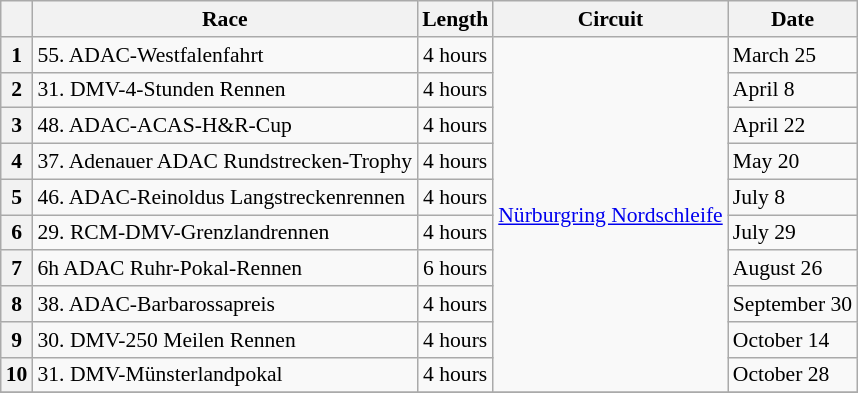<table class="wikitable" style="font-size: 90%;">
<tr>
<th></th>
<th>Race</th>
<th>Length</th>
<th>Circuit</th>
<th>Date</th>
</tr>
<tr>
<th>1</th>
<td>55. ADAC-Westfalenfahrt</td>
<td align=center>4 hours</td>
<td rowspan=10> <a href='#'>Nürburgring Nordschleife</a></td>
<td>March 25</td>
</tr>
<tr>
<th>2</th>
<td>31. DMV-4-Stunden Rennen</td>
<td align=center>4 hours</td>
<td>April 8</td>
</tr>
<tr>
<th>3</th>
<td>48. ADAC-ACAS-H&R-Cup</td>
<td align=center>4 hours</td>
<td>April 22</td>
</tr>
<tr>
<th>4</th>
<td>37. Adenauer ADAC Rundstrecken-Trophy</td>
<td align=center>4 hours</td>
<td>May 20</td>
</tr>
<tr>
<th>5</th>
<td>46. ADAC-Reinoldus Langstreckenrennen</td>
<td align=center>4 hours</td>
<td>July 8</td>
</tr>
<tr>
<th>6</th>
<td>29. RCM-DMV-Grenzlandrennen</td>
<td align=center>4 hours</td>
<td>July 29</td>
</tr>
<tr>
<th>7</th>
<td>6h ADAC Ruhr-Pokal-Rennen</td>
<td align=center>6 hours</td>
<td>August 26</td>
</tr>
<tr>
<th>8</th>
<td>38. ADAC-Barbarossapreis</td>
<td align=center>4 hours</td>
<td>September 30</td>
</tr>
<tr>
<th>9</th>
<td>30. DMV-250 Meilen Rennen</td>
<td align=center>4 hours</td>
<td>October 14</td>
</tr>
<tr>
<th>10</th>
<td>31. DMV-Münsterlandpokal</td>
<td align=center>4 hours</td>
<td>October 28</td>
</tr>
<tr>
</tr>
</table>
